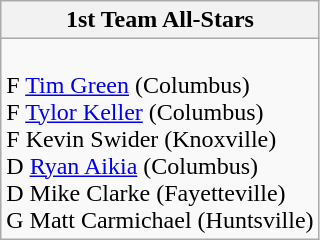<table class="wikitable">
<tr>
<th>1st Team All-Stars</th>
</tr>
<tr>
<td><br> F <a href='#'>Tim Green</a> (Columbus)<br>
 F <a href='#'>Tylor Keller</a> (Columbus)<br>
 F Kevin Swider (Knoxville)<br>
 D <a href='#'>Ryan Aikia</a> (Columbus)<br>
 D Mike Clarke (Fayetteville)<br>
 G Matt Carmichael (Huntsville)<br></td>
</tr>
</table>
